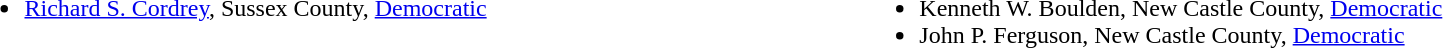<table width=100%>
<tr valign=top>
<td><br><ul><li><a href='#'>Richard S. Cordrey</a>, Sussex County, <a href='#'>Democratic</a></li></ul></td>
<td><br><ul><li>Kenneth W. Boulden, New Castle County, <a href='#'>Democratic</a></li><li>John P. Ferguson, New Castle County, <a href='#'>Democratic</a></li></ul></td>
</tr>
</table>
